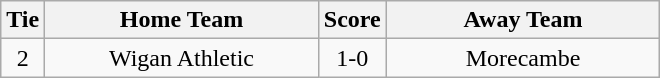<table class="wikitable" style="text-align:center;">
<tr>
<th width=20>Tie</th>
<th width=175>Home Team</th>
<th width=20>Score</th>
<th width=175>Away Team</th>
</tr>
<tr>
<td>2</td>
<td>Wigan Athletic</td>
<td>1-0</td>
<td>Morecambe</td>
</tr>
</table>
